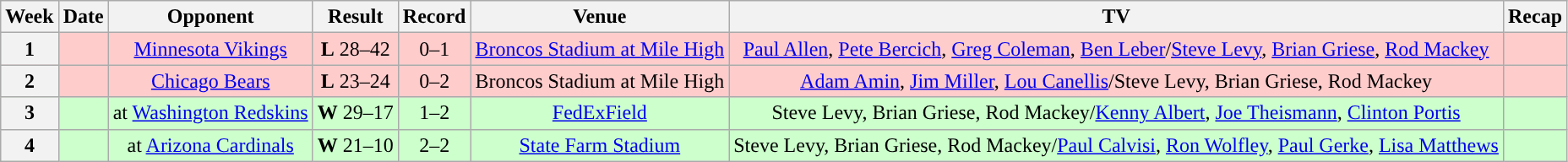<table class="wikitable" style="text-align:center">
<tr>
<th>Week</th>
<th>Date</th>
<th>Opponent</th>
<th>Result</th>
<th>Record</th>
<th>Venue</th>
<th>TV</th>
<th>Recap</th>
</tr>
<tr style="background:#fcc">
<th>1</th>
<td></td>
<td><a href='#'>Minnesota Vikings</a></td>
<td><strong>L</strong> 28–42</td>
<td>0–1</td>
<td><a href='#'>Broncos Stadium at Mile High</a></td>
<td><a href='#'>Paul Allen</a>, <a href='#'>Pete Bercich</a>, <a href='#'>Greg Coleman</a>, <a href='#'>Ben Leber</a>/<a href='#'>Steve Levy</a>, <a href='#'>Brian Griese</a>, <a href='#'>Rod Mackey</a></td>
<td></td>
</tr>
<tr style="background:#fcc">
<th>2</th>
<td></td>
<td><a href='#'>Chicago Bears</a></td>
<td><strong>L</strong> 23–24</td>
<td>0–2</td>
<td>Broncos Stadium at Mile High</td>
<td><a href='#'>Adam Amin</a>, <a href='#'>Jim Miller</a>, <a href='#'>Lou Canellis</a>/Steve Levy, Brian Griese, Rod Mackey</td>
<td></td>
</tr>
<tr style="background:#cfc">
<th>3</th>
<td></td>
<td>at <a href='#'>Washington Redskins</a></td>
<td><strong>W</strong> 29–17</td>
<td>1–2</td>
<td><a href='#'>FedExField</a></td>
<td>Steve Levy, Brian Griese, Rod Mackey/<a href='#'>Kenny Albert</a>, <a href='#'>Joe Theismann</a>, <a href='#'>Clinton Portis</a></td>
<td></td>
</tr>
<tr style="background:#cfc">
<th>4</th>
<td></td>
<td>at <a href='#'>Arizona Cardinals</a></td>
<td><strong>W</strong> 21–10</td>
<td>2–2</td>
<td><a href='#'>State Farm Stadium</a></td>
<td>Steve Levy, Brian Griese, Rod Mackey/<a href='#'>Paul Calvisi</a>, <a href='#'>Ron Wolfley</a>, <a href='#'>Paul Gerke</a>, <a href='#'>Lisa Matthews</a></td>
<td></td>
</tr>
</table>
